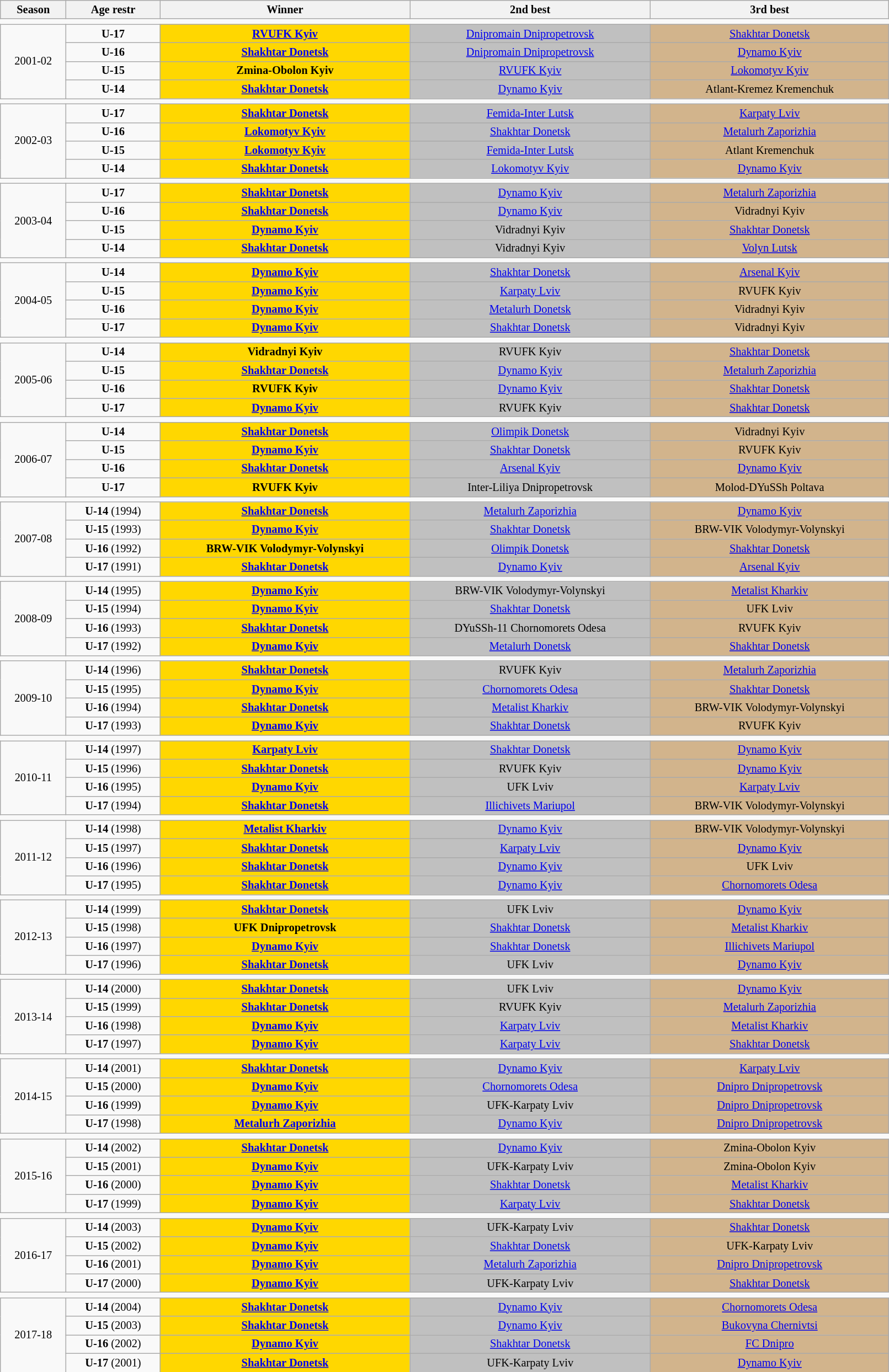<table class="wikitable" width=85% align=center style="border:2px black; font-size:85%;">
<tr>
<th>Season</th>
<th>Age restr</th>
<th>Winner</th>
<th>2nd best</th>
<th>3rd best</th>
</tr>
<tr>
<td colspan=5 style="border:1px black;"></td>
</tr>
<tr>
<td rowspan=4 align=center>2001-02</td>
<td align=center><strong>U-17</strong></td>
<td align=center bgcolor=gold><strong><a href='#'>RVUFK Kyiv</a></strong></td>
<td align=center bgcolor=silver><a href='#'>Dnipromain Dnipropetrovsk</a></td>
<td align=center bgcolor=tan><a href='#'>Shakhtar Donetsk</a></td>
</tr>
<tr>
<td align=center><strong>U-16</strong></td>
<td align=center bgcolor=gold><strong><a href='#'>Shakhtar Donetsk</a></strong></td>
<td align=center bgcolor=silver><a href='#'>Dnipromain Dnipropetrovsk</a></td>
<td align=center bgcolor=tan><a href='#'>Dynamo Kyiv</a></td>
</tr>
<tr>
<td align=center><strong>U-15</strong></td>
<td align=center bgcolor=gold><strong>Zmina-Obolon Kyiv</strong></td>
<td align=center bgcolor=silver><a href='#'>RVUFK Kyiv</a></td>
<td align=center bgcolor=tan><a href='#'>Lokomotyv Kyiv</a></td>
</tr>
<tr>
<td align=center><strong>U-14</strong></td>
<td align=center bgcolor=gold><strong><a href='#'>Shakhtar Donetsk</a></strong></td>
<td align=center bgcolor=silver><a href='#'>Dynamo Kyiv</a></td>
<td align=center bgcolor=tan>Atlant-Kremez Kremenchuk</td>
</tr>
<tr>
<td colspan=5 style="border:1px black;"></td>
</tr>
<tr>
<td rowspan=4 align=center>2002-03</td>
<td align=center><strong>U-17</strong></td>
<td align=center bgcolor=gold><strong><a href='#'>Shakhtar Donetsk</a></strong></td>
<td align=center bgcolor=silver><a href='#'>Femida-Inter Lutsk</a></td>
<td align=center bgcolor=tan><a href='#'>Karpaty Lviv</a></td>
</tr>
<tr>
<td align=center><strong>U-16</strong></td>
<td align=center bgcolor=gold><strong><a href='#'>Lokomotyv Kyiv</a></strong></td>
<td align=center bgcolor=silver><a href='#'>Shakhtar Donetsk</a></td>
<td align=center bgcolor=tan><a href='#'>Metalurh Zaporizhia</a></td>
</tr>
<tr>
<td align=center><strong>U-15</strong></td>
<td align=center bgcolor=gold><strong><a href='#'>Lokomotyv Kyiv</a></strong></td>
<td align=center bgcolor=silver><a href='#'>Femida-Inter Lutsk</a></td>
<td align=center bgcolor=tan>Atlant Kremenchuk</td>
</tr>
<tr>
<td align=center><strong>U-14</strong></td>
<td align=center bgcolor=gold><strong><a href='#'>Shakhtar Donetsk</a></strong></td>
<td align=center bgcolor=silver><a href='#'>Lokomotyv Kyiv</a></td>
<td align=center bgcolor=tan><a href='#'>Dynamo Kyiv</a></td>
</tr>
<tr>
<td colspan=5 style="border:1px black;"></td>
</tr>
<tr>
<td rowspan=4 align=center>2003-04</td>
<td align=center><strong>U-17</strong></td>
<td align=center bgcolor=gold><strong><a href='#'>Shakhtar Donetsk</a></strong></td>
<td align=center bgcolor=silver><a href='#'>Dynamo Kyiv</a></td>
<td align=center bgcolor=tan><a href='#'>Metalurh Zaporizhia</a></td>
</tr>
<tr>
<td align=center><strong>U-16</strong></td>
<td align=center bgcolor=gold><strong><a href='#'>Shakhtar Donetsk</a></strong></td>
<td align=center bgcolor=silver><a href='#'>Dynamo Kyiv</a></td>
<td align=center bgcolor=tan>Vidradnyi Kyiv</td>
</tr>
<tr>
<td align=center><strong>U-15</strong></td>
<td align=center bgcolor=gold><strong><a href='#'>Dynamo Kyiv</a></strong></td>
<td align=center bgcolor=silver>Vidradnyi Kyiv</td>
<td align=center bgcolor=tan><a href='#'>Shakhtar Donetsk</a></td>
</tr>
<tr>
<td align=center><strong>U-14</strong></td>
<td align=center bgcolor=gold><strong><a href='#'>Shakhtar Donetsk</a></strong></td>
<td align=center bgcolor=silver>Vidradnyi Kyiv</td>
<td align=center bgcolor=tan><a href='#'>Volyn Lutsk</a></td>
</tr>
<tr>
<td colspan=5 style="border:1px black;"></td>
</tr>
<tr>
<td rowspan=4 align=center>2004-05</td>
<td align=center><strong>U-14</strong></td>
<td align=center bgcolor=gold><strong><a href='#'>Dynamo Kyiv</a></strong></td>
<td align=center bgcolor=silver><a href='#'>Shakhtar Donetsk</a></td>
<td align=center bgcolor=tan><a href='#'>Arsenal Kyiv</a></td>
</tr>
<tr>
<td align=center><strong>U-15</strong></td>
<td align=center bgcolor=gold><strong><a href='#'>Dynamo Kyiv</a></strong></td>
<td align=center bgcolor=silver><a href='#'>Karpaty Lviv</a></td>
<td align=center bgcolor=tan>RVUFK Kyiv</td>
</tr>
<tr>
<td align=center><strong>U-16</strong></td>
<td align=center bgcolor=gold><strong><a href='#'>Dynamo Kyiv</a></strong></td>
<td align=center bgcolor=silver><a href='#'>Metalurh Donetsk</a></td>
<td align=center bgcolor=tan>Vidradnyi Kyiv</td>
</tr>
<tr>
<td align=center><strong>U-17</strong></td>
<td align=center bgcolor=gold><strong><a href='#'>Dynamo Kyiv</a></strong></td>
<td align=center bgcolor=silver><a href='#'>Shakhtar Donetsk</a></td>
<td align=center bgcolor=tan>Vidradnyi Kyiv</td>
</tr>
<tr>
<td colspan=5 style="border:1px black;"></td>
</tr>
<tr>
<td rowspan=4 align=center>2005-06</td>
<td align=center><strong>U-14</strong></td>
<td align=center bgcolor=gold><strong>Vidradnyi Kyiv</strong></td>
<td align=center bgcolor=silver>RVUFK Kyiv</td>
<td align=center bgcolor=tan><a href='#'>Shakhtar Donetsk</a></td>
</tr>
<tr>
<td align=center><strong>U-15</strong></td>
<td align=center bgcolor=gold><strong><a href='#'>Shakhtar Donetsk</a></strong></td>
<td align=center bgcolor=silver><a href='#'>Dynamo Kyiv</a></td>
<td align=center bgcolor=tan><a href='#'>Metalurh Zaporizhia</a></td>
</tr>
<tr>
<td align=center><strong>U-16</strong></td>
<td align=center bgcolor=gold><strong>RVUFK Kyiv</strong></td>
<td align=center bgcolor=silver><a href='#'>Dynamo Kyiv</a></td>
<td align=center bgcolor=tan><a href='#'>Shakhtar Donetsk</a></td>
</tr>
<tr>
<td align=center><strong>U-17</strong></td>
<td align=center bgcolor=gold><strong><a href='#'>Dynamo Kyiv</a></strong></td>
<td align=center bgcolor=silver>RVUFK Kyiv</td>
<td align=center bgcolor=tan><a href='#'>Shakhtar Donetsk</a></td>
</tr>
<tr>
<td colspan=5 style="border:1px black;"></td>
</tr>
<tr>
<td rowspan=4 align=center>2006-07</td>
<td align=center><strong>U-14</strong></td>
<td align=center bgcolor=gold><strong><a href='#'>Shakhtar Donetsk</a></strong></td>
<td align=center bgcolor=silver><a href='#'>Olimpik Donetsk</a></td>
<td align=center bgcolor=tan>Vidradnyi Kyiv</td>
</tr>
<tr>
<td align=center><strong>U-15</strong></td>
<td align=center bgcolor=gold><strong><a href='#'>Dynamo Kyiv</a></strong></td>
<td align=center bgcolor=silver><a href='#'>Shakhtar Donetsk</a></td>
<td align=center bgcolor=tan>RVUFK Kyiv</td>
</tr>
<tr>
<td align=center><strong>U-16</strong></td>
<td align=center bgcolor=gold><strong><a href='#'>Shakhtar Donetsk</a></strong></td>
<td align=center bgcolor=silver><a href='#'>Arsenal Kyiv</a></td>
<td align=center bgcolor=tan><a href='#'>Dynamo Kyiv</a></td>
</tr>
<tr>
<td align=center><strong>U-17</strong></td>
<td align=center bgcolor=gold><strong>RVUFK Kyiv</strong></td>
<td align=center bgcolor=silver>Inter-Liliya Dnipropetrovsk</td>
<td align=center bgcolor=tan>Molod-DYuSSh Poltava</td>
</tr>
<tr>
<td colspan=5 style="border:1px black;"></td>
</tr>
<tr>
<td rowspan=4 align=center>2007-08</td>
<td align=center><strong>U-14</strong> (1994)</td>
<td align=center bgcolor=gold><strong><a href='#'>Shakhtar Donetsk</a></strong></td>
<td align=center bgcolor=silver><a href='#'>Metalurh Zaporizhia</a></td>
<td align=center bgcolor=tan><a href='#'>Dynamo Kyiv</a></td>
</tr>
<tr>
<td align=center><strong>U-15</strong> (1993)</td>
<td align=center bgcolor=gold><strong><a href='#'>Dynamo Kyiv</a></strong></td>
<td align=center bgcolor=silver><a href='#'>Shakhtar Donetsk</a></td>
<td align=center bgcolor=tan>BRW-VIK Volodymyr-Volynskyi</td>
</tr>
<tr>
<td align=center><strong>U-16</strong> (1992)</td>
<td align=center bgcolor=gold><strong>BRW-VIK Volodymyr-Volynskyi</strong></td>
<td align=center bgcolor=silver><a href='#'>Olimpik Donetsk</a></td>
<td align="center" bgcolor="tan"><a href='#'>Shakhtar Donetsk</a></td>
</tr>
<tr>
<td align=center><strong>U-17</strong> (1991)</td>
<td align=center bgcolor=gold><strong><a href='#'>Shakhtar Donetsk</a></strong></td>
<td align=center bgcolor=silver><a href='#'>Dynamo Kyiv</a></td>
<td align=center bgcolor=tan><a href='#'>Arsenal Kyiv</a></td>
</tr>
<tr>
<td colspan=5 style="border:1px black;"></td>
</tr>
<tr>
<td rowspan=4 align=center>2008-09</td>
<td align=center><strong>U-14</strong> (1995)</td>
<td align=center bgcolor=gold><strong><a href='#'>Dynamo Kyiv</a></strong></td>
<td align=center bgcolor=silver>BRW-VIK Volodymyr-Volynskyi</td>
<td align=center bgcolor=tan><a href='#'>Metalist Kharkiv</a></td>
</tr>
<tr>
<td align=center><strong>U-15</strong> (1994)</td>
<td align=center bgcolor=gold><strong><a href='#'>Dynamo Kyiv</a></strong></td>
<td align=center bgcolor=silver><a href='#'>Shakhtar Donetsk</a></td>
<td align=center bgcolor=tan>UFK Lviv</td>
</tr>
<tr>
<td align=center><strong>U-16</strong> (1993)</td>
<td align=center bgcolor=gold><strong><a href='#'>Shakhtar Donetsk</a></strong></td>
<td align=center bgcolor=silver>DYuSSh-11 Chornomorets Odesa</td>
<td align=center bgcolor=tan>RVUFK Kyiv</td>
</tr>
<tr>
<td align=center><strong>U-17</strong> (1992)</td>
<td align=center bgcolor=gold><strong><a href='#'>Dynamo Kyiv</a></strong></td>
<td align=center bgcolor=silver><a href='#'>Metalurh Donetsk</a></td>
<td align=center bgcolor=tan><a href='#'>Shakhtar Donetsk</a></td>
</tr>
<tr>
<td colspan=5 style="border:1px black;"></td>
</tr>
<tr>
<td rowspan=4 align=center>2009-10</td>
<td align=center><strong>U-14</strong> (1996)</td>
<td align=center bgcolor=gold><strong><a href='#'>Shakhtar Donetsk</a></strong></td>
<td align=center bgcolor=silver>RVUFK Kyiv</td>
<td align=center bgcolor=tan><a href='#'>Metalurh Zaporizhia</a></td>
</tr>
<tr>
<td align=center><strong>U-15</strong> (1995)</td>
<td align=center bgcolor=gold><strong><a href='#'>Dynamo Kyiv</a></strong></td>
<td align=center bgcolor=silver><a href='#'>Chornomorets Odesa</a></td>
<td align=center bgcolor=tan><a href='#'>Shakhtar Donetsk</a></td>
</tr>
<tr>
<td align=center><strong>U-16</strong> (1994)</td>
<td align=center bgcolor=gold><strong><a href='#'>Shakhtar Donetsk</a></strong></td>
<td align=center bgcolor=silver><a href='#'>Metalist Kharkiv</a></td>
<td align=center bgcolor=tan>BRW-VIK Volodymyr-Volynskyi</td>
</tr>
<tr>
<td align=center><strong>U-17</strong> (1993)</td>
<td align=center bgcolor=gold><strong><a href='#'>Dynamo Kyiv</a></strong></td>
<td align=center bgcolor=silver><a href='#'>Shakhtar Donetsk</a></td>
<td align=center bgcolor=tan>RVUFK Kyiv</td>
</tr>
<tr>
<td colspan=7 style="border:1px black;"></td>
</tr>
<tr>
<td rowspan=4 align=center>2010-11</td>
<td align=center><strong>U-14</strong> (1997)</td>
<td align=center bgcolor=gold><strong><a href='#'>Karpaty Lviv</a></strong></td>
<td align=center bgcolor=silver><a href='#'>Shakhtar Donetsk</a></td>
<td align=center bgcolor=tan><a href='#'>Dynamo Kyiv</a></td>
</tr>
<tr>
<td align=center><strong>U-15</strong> (1996)</td>
<td align=center bgcolor=gold><strong><a href='#'>Shakhtar Donetsk</a></strong></td>
<td align=center bgcolor=silver>RVUFK Kyiv</td>
<td align=center bgcolor=tan><a href='#'>Dynamo Kyiv</a></td>
</tr>
<tr>
<td align=center><strong>U-16</strong> (1995)</td>
<td align=center bgcolor=gold><strong><a href='#'>Dynamo Kyiv</a></strong></td>
<td align=center bgcolor=silver>UFK Lviv</td>
<td align=center bgcolor=tan><a href='#'>Karpaty Lviv</a></td>
</tr>
<tr>
<td align=center><strong>U-17</strong> (1994)</td>
<td align=center bgcolor=gold><strong><a href='#'>Shakhtar Donetsk</a></strong></td>
<td align=center bgcolor=silver><a href='#'>Illichivets Mariupol</a></td>
<td align=center bgcolor=tan>BRW-VIK Volodymyr-Volynskyi</td>
</tr>
<tr>
<td colspan=5 style="border:1px black;"></td>
</tr>
<tr>
<td rowspan=4 align=center>2011-12</td>
<td align=center><strong>U-14</strong> (1998)</td>
<td align=center bgcolor=gold><strong><a href='#'>Metalist Kharkiv</a></strong></td>
<td align=center bgcolor=silver><a href='#'>Dynamo Kyiv</a></td>
<td align=center bgcolor=tan>BRW-VIK Volodymyr-Volynskyi</td>
</tr>
<tr>
<td align=center><strong>U-15</strong> (1997)</td>
<td align=center bgcolor=gold><strong><a href='#'>Shakhtar Donetsk</a></strong></td>
<td align=center bgcolor=silver><a href='#'>Karpaty Lviv</a></td>
<td align=center bgcolor=tan><a href='#'>Dynamo Kyiv</a></td>
</tr>
<tr>
<td align=center><strong>U-16</strong> (1996)</td>
<td align=center bgcolor=gold><strong><a href='#'>Shakhtar Donetsk</a></strong></td>
<td align=center bgcolor=silver><a href='#'>Dynamo Kyiv</a></td>
<td align=center bgcolor=tan>UFK Lviv</td>
</tr>
<tr>
<td align=center><strong>U-17</strong> (1995)</td>
<td align=center bgcolor=gold><strong><a href='#'>Shakhtar Donetsk</a></strong></td>
<td align=center bgcolor=silver><a href='#'>Dynamo Kyiv</a></td>
<td align=center bgcolor=tan><a href='#'>Chornomorets Odesa</a></td>
</tr>
<tr>
<td colspan=5 style="border:1px black;"></td>
</tr>
<tr>
<td rowspan=4 align=center>2012-13</td>
<td align=center><strong>U-14</strong> (1999)</td>
<td align=center bgcolor=gold><strong><a href='#'>Shakhtar Donetsk</a></strong></td>
<td align=center bgcolor=silver>UFK Lviv</td>
<td align=center bgcolor=tan><a href='#'>Dynamo Kyiv</a></td>
</tr>
<tr>
<td align=center><strong>U-15</strong> (1998)</td>
<td align=center bgcolor=gold><strong>UFK Dnipropetrovsk</strong></td>
<td align=center bgcolor=silver><a href='#'>Shakhtar Donetsk</a></td>
<td align=center bgcolor=tan><a href='#'>Metalist Kharkiv</a></td>
</tr>
<tr>
<td align=center><strong>U-16</strong> (1997)</td>
<td align=center bgcolor=gold><strong><a href='#'>Dynamo Kyiv</a></strong></td>
<td align=center bgcolor=silver><a href='#'>Shakhtar Donetsk</a></td>
<td align=center bgcolor=tan><a href='#'>Illichivets Mariupol</a></td>
</tr>
<tr>
<td align="center"><strong>U-17</strong> (1996)</td>
<td align="center" bgcolor="gold"><strong><a href='#'>Shakhtar Donetsk</a></strong></td>
<td align=center bgcolor=silver>UFK Lviv</td>
<td align=center bgcolor=tan><a href='#'>Dynamo Kyiv</a></td>
</tr>
<tr>
<td colspan=5 style="border:1px black;"></td>
</tr>
<tr>
<td rowspan=4 align=center>2013-14</td>
<td align=center><strong>U-14</strong> (2000)</td>
<td align=center bgcolor=gold><strong><a href='#'>Shakhtar Donetsk</a></strong></td>
<td align=center bgcolor=silver>UFK Lviv</td>
<td align=center bgcolor=tan><a href='#'>Dynamo Kyiv</a></td>
</tr>
<tr>
<td align=center><strong>U-15</strong> (1999)</td>
<td align=center bgcolor=gold><strong><a href='#'>Shakhtar Donetsk</a></strong></td>
<td align=center bgcolor=silver>RVUFK Kyiv</td>
<td align=center bgcolor=tan><a href='#'>Metalurh Zaporizhia</a></td>
</tr>
<tr>
<td align=center><strong>U-16</strong> (1998)</td>
<td align=center bgcolor=gold><strong><a href='#'>Dynamo Kyiv</a></strong></td>
<td align=center bgcolor=silver><a href='#'>Karpaty Lviv</a></td>
<td align=center bgcolor=tan><a href='#'>Metalist Kharkiv</a></td>
</tr>
<tr>
<td align="center"><strong>U-17</strong> (1997)</td>
<td align="center" bgcolor="gold"><strong><a href='#'>Dynamo Kyiv</a></strong></td>
<td align=center bgcolor=silver><a href='#'>Karpaty Lviv</a></td>
<td align=center bgcolor=tan><a href='#'>Shakhtar Donetsk</a></td>
</tr>
<tr>
<td colspan=5 style="border:1px black;"></td>
</tr>
<tr>
<td rowspan=4 align=center>2014-15</td>
<td align=center><strong>U-14</strong> (2001)</td>
<td align=center bgcolor=gold><strong><a href='#'>Shakhtar Donetsk</a></strong></td>
<td align=center bgcolor=silver><a href='#'>Dynamo Kyiv</a></td>
<td align=center bgcolor=tan><a href='#'>Karpaty Lviv</a></td>
</tr>
<tr>
<td align=center><strong>U-15</strong> (2000)</td>
<td align=center bgcolor=gold><strong><a href='#'>Dynamo Kyiv</a></strong></td>
<td align=center bgcolor=silver><a href='#'>Chornomorets Odesa</a></td>
<td align=center bgcolor=tan><a href='#'>Dnipro Dnipropetrovsk</a></td>
</tr>
<tr>
<td align=center><strong>U-16</strong> (1999)</td>
<td align=center bgcolor=gold><strong><a href='#'>Dynamo Kyiv</a></strong></td>
<td align=center bgcolor=silver>UFK-Karpaty Lviv</td>
<td align=center bgcolor=tan><a href='#'>Dnipro Dnipropetrovsk</a></td>
</tr>
<tr>
<td align="center"><strong>U-17</strong> (1998)</td>
<td align="center" bgcolor="gold"><strong><a href='#'>Metalurh Zaporizhia</a></strong></td>
<td align=center bgcolor=silver><a href='#'>Dynamo Kyiv</a></td>
<td align=center bgcolor=tan><a href='#'>Dnipro Dnipropetrovsk</a></td>
</tr>
<tr>
<td colspan=5 style="border:1px black;"></td>
</tr>
<tr>
<td rowspan=4 align=center>2015-16</td>
<td align=center><strong>U-14</strong> (2002)</td>
<td align=center bgcolor=gold><strong><a href='#'>Shakhtar Donetsk</a></strong></td>
<td align=center bgcolor=silver><a href='#'>Dynamo Kyiv</a></td>
<td align=center bgcolor=tan>Zmina-Obolon Kyiv</td>
</tr>
<tr>
<td align=center><strong>U-15</strong> (2001)</td>
<td align=center bgcolor=gold><strong><a href='#'>Dynamo Kyiv</a></strong></td>
<td align=center bgcolor=silver>UFK-Karpaty Lviv</td>
<td align=center bgcolor=tan>Zmina-Obolon Kyiv</td>
</tr>
<tr>
<td align=center><strong>U-16</strong> (2000)</td>
<td align=center bgcolor=gold><strong><a href='#'>Dynamo Kyiv</a></strong></td>
<td align=center bgcolor=silver><a href='#'>Shakhtar Donetsk</a></td>
<td align=center bgcolor=tan><a href='#'>Metalist Kharkiv</a></td>
</tr>
<tr>
<td align="center"><strong>U-17</strong> (1999)</td>
<td align="center" bgcolor="gold"><strong><a href='#'>Dynamo Kyiv</a></strong></td>
<td align=center bgcolor=silver><a href='#'>Karpaty Lviv</a></td>
<td align=center bgcolor=tan><a href='#'>Shakhtar Donetsk</a></td>
</tr>
<tr>
<td colspan=5 style="border:1px black;"></td>
</tr>
<tr>
<td rowspan=4 align=center>2016-17</td>
<td align=center><strong>U-14</strong> (2003)</td>
<td align=center bgcolor=gold><strong><a href='#'>Dynamo Kyiv</a></strong></td>
<td align=center bgcolor=silver>UFK-Karpaty Lviv</td>
<td align=center bgcolor=tan><a href='#'>Shakhtar Donetsk</a></td>
</tr>
<tr>
<td align=center><strong>U-15</strong> (2002)</td>
<td align=center bgcolor=gold><strong><a href='#'>Dynamo Kyiv</a></strong></td>
<td align=center bgcolor=silver><a href='#'>Shakhtar Donetsk</a></td>
<td align=center bgcolor=tan>UFK-Karpaty Lviv</td>
</tr>
<tr>
<td align=center><strong>U-16</strong> (2001)</td>
<td align=center bgcolor=gold><strong><a href='#'>Dynamo Kyiv</a></strong></td>
<td align=center bgcolor=silver><a href='#'>Metalurh Zaporizhia</a></td>
<td align=center bgcolor=tan><a href='#'>Dnipro Dnipropetrovsk</a></td>
</tr>
<tr>
<td align="center"><strong>U-17</strong> (2000)</td>
<td align="center" bgcolor="gold"><strong><a href='#'>Dynamo Kyiv</a></strong></td>
<td align=center bgcolor=silver>UFK-Karpaty Lviv</td>
<td align=center bgcolor=tan><a href='#'>Shakhtar Donetsk</a></td>
</tr>
<tr>
<td colspan=5 style="border:1px black;"></td>
</tr>
<tr>
<td rowspan=4 align=center>2017-18</td>
<td align=center><strong>U-14</strong> (2004)</td>
<td align=center bgcolor=gold><strong><a href='#'>Shakhtar Donetsk</a></strong></td>
<td align=center bgcolor=silver><a href='#'>Dynamo Kyiv</a></td>
<td align=center bgcolor=tan><a href='#'>Chornomorets Odesa</a></td>
</tr>
<tr>
<td align=center><strong>U-15</strong> (2003)</td>
<td align=center bgcolor=gold><strong><a href='#'>Shakhtar Donetsk</a></strong></td>
<td align=center bgcolor=silver><a href='#'>Dynamo Kyiv</a></td>
<td align=center bgcolor=tan><a href='#'>Bukovyna Chernivtsi</a></td>
</tr>
<tr>
<td align=center><strong>U-16</strong> (2002)</td>
<td align=center bgcolor=gold><strong><a href='#'>Dynamo Kyiv</a></strong></td>
<td align=center bgcolor=silver><a href='#'>Shakhtar Donetsk</a></td>
<td align=center bgcolor=tan><a href='#'>FC Dnipro</a></td>
</tr>
<tr>
<td align="center"><strong>U-17</strong> (2001)</td>
<td align="center" bgcolor="gold"><strong><a href='#'>Shakhtar Donetsk</a></strong></td>
<td align=center bgcolor=silver>UFK-Karpaty Lviv</td>
<td align=center bgcolor=tan><a href='#'>Dynamo Kyiv</a></td>
</tr>
<tr>
</tr>
</table>
